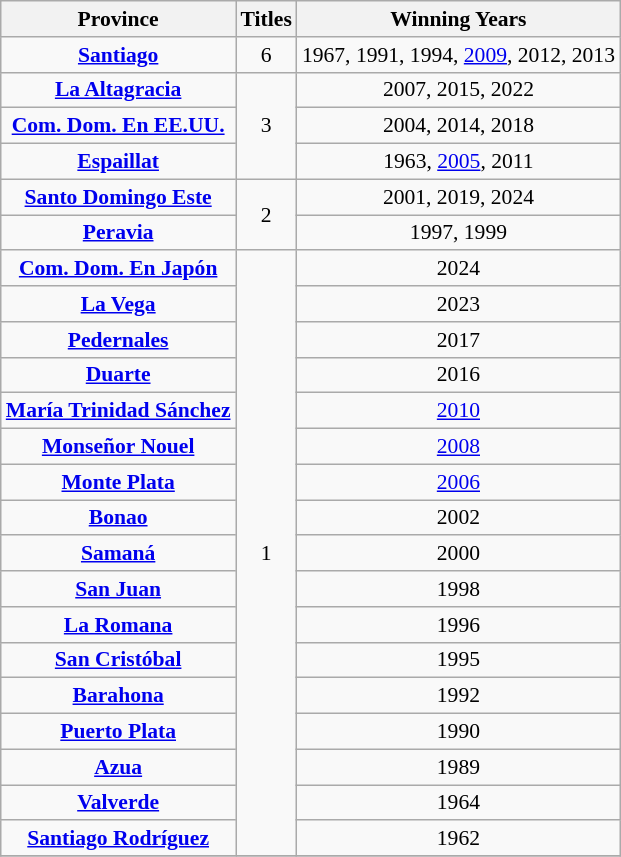<table class="wikitable " style="font-size: 90%; text-align:center;">
<tr>
<th>Province</th>
<th>Titles</th>
<th>Winning Years</th>
</tr>
<tr>
<td><strong><a href='#'>Santiago</a></strong></td>
<td align=center>6</td>
<td>1967, 1991, 1994, <a href='#'>2009</a>, 2012, 2013</td>
</tr>
<tr>
<td><strong><a href='#'>La Altagracia</a></strong></td>
<td rowspan="3" align=center>3</td>
<td>2007, 2015, 2022</td>
</tr>
<tr>
<td><strong><a href='#'>Com. Dom. En EE.UU.</a> </strong></td>
<td>2004, 2014, 2018</td>
</tr>
<tr>
<td><strong><a href='#'>Espaillat</a></strong></td>
<td>1963, <a href='#'>2005</a>, 2011</td>
</tr>
<tr>
<td><strong><a href='#'>Santo Domingo Este</a></strong></td>
<td rowspan="2" align=center>2</td>
<td>2001, 2019, 2024</td>
</tr>
<tr>
<td><strong><a href='#'>Peravia</a></strong></td>
<td>1997, 1999</td>
</tr>
<tr>
<td><strong><a href='#'>Com. Dom. En Japón</a></strong></td>
<td rowspan="17" align=center>1</td>
<td>2024</td>
</tr>
<tr>
<td><strong><a href='#'>La Vega</a></strong></td>
<td>2023</td>
</tr>
<tr>
<td><strong><a href='#'>Pedernales</a></strong></td>
<td>2017</td>
</tr>
<tr>
<td><strong><a href='#'>Duarte</a></strong></td>
<td>2016</td>
</tr>
<tr>
<td><strong><a href='#'>María Trinidad Sánchez</a></strong></td>
<td><a href='#'>2010</a></td>
</tr>
<tr>
<td><strong><a href='#'>Monseñor Nouel</a></strong></td>
<td><a href='#'>2008</a></td>
</tr>
<tr>
<td><strong><a href='#'>Monte Plata</a></strong></td>
<td><a href='#'>2006</a></td>
</tr>
<tr>
<td><strong><a href='#'>Bonao</a></strong></td>
<td>2002</td>
</tr>
<tr>
<td><strong><a href='#'>Samaná</a></strong></td>
<td>2000</td>
</tr>
<tr>
<td><strong><a href='#'>San Juan</a></strong></td>
<td>1998</td>
</tr>
<tr>
<td><strong><a href='#'>La Romana</a></strong></td>
<td>1996</td>
</tr>
<tr>
<td><strong><a href='#'>San Cristóbal</a></strong></td>
<td>1995</td>
</tr>
<tr>
<td><strong><a href='#'>Barahona</a></strong></td>
<td>1992</td>
</tr>
<tr>
<td><strong><a href='#'>Puerto Plata</a></strong></td>
<td>1990</td>
</tr>
<tr>
<td><strong><a href='#'>Azua</a></strong></td>
<td>1989</td>
</tr>
<tr>
<td><strong><a href='#'>Valverde</a></strong></td>
<td>1964</td>
</tr>
<tr>
<td><strong><a href='#'>Santiago Rodríguez</a></strong></td>
<td>1962</td>
</tr>
<tr>
</tr>
</table>
